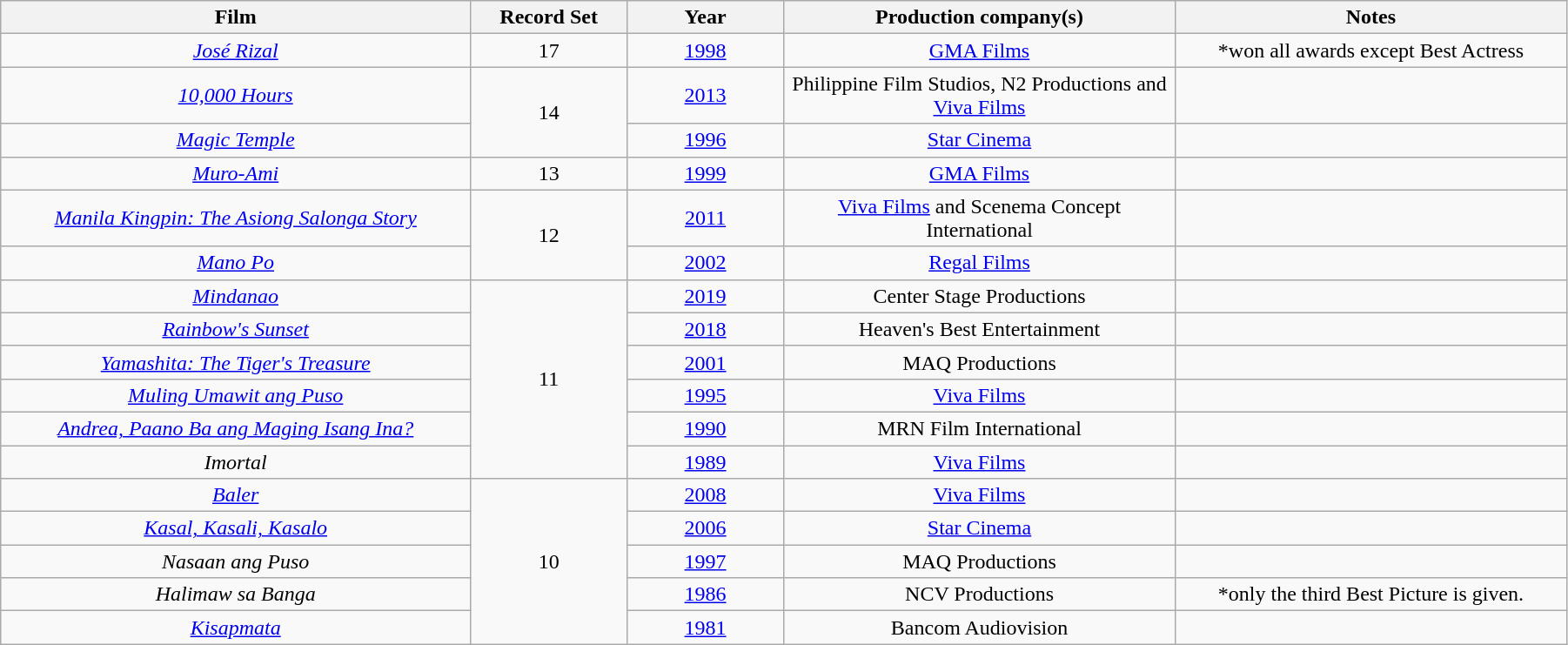<table class="wikitable" style="width:95%; text-align:center;">
<tr>
<th width=30%>Film</th>
<th width=10%>Record Set</th>
<th style="width:10%;">Year</th>
<th width=25%>Production company(s)</th>
<th width=35%>Notes</th>
</tr>
<tr>
<td><em><a href='#'>José Rizal</a></em></td>
<td>17</td>
<td><a href='#'>1998</a></td>
<td><a href='#'>GMA Films</a></td>
<td>*won all awards except Best Actress</td>
</tr>
<tr>
<td><em><a href='#'>10,000 Hours</a></em></td>
<td rowspan=2>14</td>
<td><a href='#'>2013</a></td>
<td>Philippine Film Studios, N2 Productions and <a href='#'>Viva Films</a></td>
<td></td>
</tr>
<tr>
<td><em><a href='#'>Magic Temple</a></em></td>
<td><a href='#'>1996</a></td>
<td><a href='#'>Star Cinema</a></td>
<td></td>
</tr>
<tr>
<td><em><a href='#'>Muro-Ami</a></em></td>
<td>13</td>
<td><a href='#'>1999</a></td>
<td><a href='#'>GMA Films</a></td>
<td></td>
</tr>
<tr>
<td><em><a href='#'>Manila Kingpin: The Asiong Salonga Story</a></em></td>
<td rowspan=2>12</td>
<td><a href='#'>2011</a></td>
<td><a href='#'>Viva Films</a> and Scenema Concept International</td>
<td></td>
</tr>
<tr>
<td><em><a href='#'>Mano Po</a></em></td>
<td><a href='#'>2002</a></td>
<td><a href='#'>Regal Films</a></td>
<td></td>
</tr>
<tr>
<td><em><a href='#'>Mindanao</a></em></td>
<td rowspan=6>11</td>
<td><a href='#'>2019</a></td>
<td>Center Stage Productions</td>
<td></td>
</tr>
<tr>
<td><em><a href='#'>Rainbow's Sunset</a></em></td>
<td><a href='#'>2018</a></td>
<td>Heaven's Best Entertainment</td>
<td></td>
</tr>
<tr>
<td><em><a href='#'>Yamashita: The Tiger's Treasure</a></em></td>
<td><a href='#'>2001</a></td>
<td>MAQ Productions</td>
<td></td>
</tr>
<tr>
<td><em><a href='#'>Muling Umawit ang Puso</a></em></td>
<td><a href='#'>1995</a></td>
<td><a href='#'>Viva Films</a></td>
<td></td>
</tr>
<tr>
<td><em><a href='#'>Andrea, Paano Ba ang Maging Isang Ina?</a></em></td>
<td><a href='#'>1990</a></td>
<td>MRN Film International</td>
<td></td>
</tr>
<tr>
<td><em>Imortal</em></td>
<td><a href='#'>1989</a></td>
<td><a href='#'>Viva Films</a></td>
<td></td>
</tr>
<tr>
<td><em><a href='#'>Baler</a></em></td>
<td rowspan=5>10</td>
<td><a href='#'>2008</a></td>
<td><a href='#'>Viva Films</a></td>
<td></td>
</tr>
<tr>
<td><em><a href='#'>Kasal, Kasali, Kasalo</a></em></td>
<td><a href='#'>2006</a></td>
<td><a href='#'>Star Cinema</a></td>
<td></td>
</tr>
<tr>
<td><em>Nasaan ang Puso</em></td>
<td><a href='#'>1997</a></td>
<td>MAQ Productions</td>
<td></td>
</tr>
<tr>
<td><em>Halimaw sa Banga</em></td>
<td><a href='#'>1986</a></td>
<td>NCV Productions</td>
<td>*only the third Best Picture is given.</td>
</tr>
<tr>
<td><em><a href='#'>Kisapmata</a></em></td>
<td><a href='#'>1981</a></td>
<td>Bancom Audiovision</td>
<td></td>
</tr>
</table>
